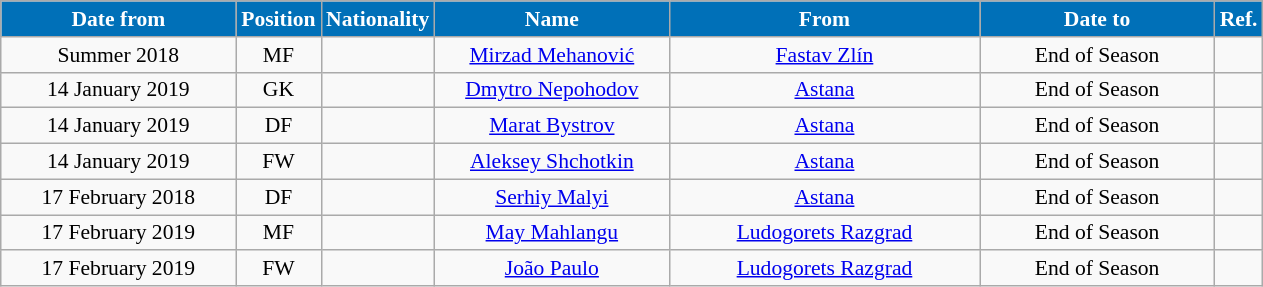<table class="wikitable" style="text-align:center; font-size:90%; ">
<tr>
<th style="background:#0070B8; color:#FFFFFF; width:150px;">Date from</th>
<th style="background:#0070B8; color:#FFFFFF; width:50px;">Position</th>
<th style="background:#0070B8; color:#FFFFFF; width:50px;">Nationality</th>
<th style="background:#0070B8; color:#FFFFFF; width:150px;">Name</th>
<th style="background:#0070B8; color:#FFFFFF; width:200px;">From</th>
<th style="background:#0070B8; color:#FFFFFF; width:150px;">Date to</th>
<th style="background:#0070B8; color:#FFFFFF; width:25px;">Ref.</th>
</tr>
<tr>
<td>Summer 2018</td>
<td>MF</td>
<td></td>
<td><a href='#'>Mirzad Mehanović</a></td>
<td><a href='#'>Fastav Zlín</a></td>
<td>End of Season</td>
<td></td>
</tr>
<tr>
<td>14 January 2019</td>
<td>GK</td>
<td></td>
<td><a href='#'>Dmytro Nepohodov</a></td>
<td><a href='#'>Astana</a></td>
<td>End of Season</td>
<td></td>
</tr>
<tr>
<td>14 January 2019</td>
<td>DF</td>
<td></td>
<td><a href='#'>Marat Bystrov</a></td>
<td><a href='#'>Astana</a></td>
<td>End of Season</td>
<td></td>
</tr>
<tr>
<td>14 January 2019</td>
<td>FW</td>
<td></td>
<td><a href='#'>Aleksey Shchotkin</a></td>
<td><a href='#'>Astana</a></td>
<td>End of Season</td>
<td></td>
</tr>
<tr>
<td>17 February 2018</td>
<td>DF</td>
<td></td>
<td><a href='#'>Serhiy Malyi</a></td>
<td><a href='#'>Astana</a></td>
<td>End of Season</td>
<td></td>
</tr>
<tr>
<td>17 February 2019</td>
<td>MF</td>
<td></td>
<td><a href='#'>May Mahlangu</a></td>
<td><a href='#'>Ludogorets Razgrad</a></td>
<td>End of Season</td>
<td></td>
</tr>
<tr>
<td>17 February 2019</td>
<td>FW</td>
<td></td>
<td><a href='#'>João Paulo</a></td>
<td><a href='#'>Ludogorets Razgrad</a></td>
<td>End of Season</td>
<td></td>
</tr>
</table>
